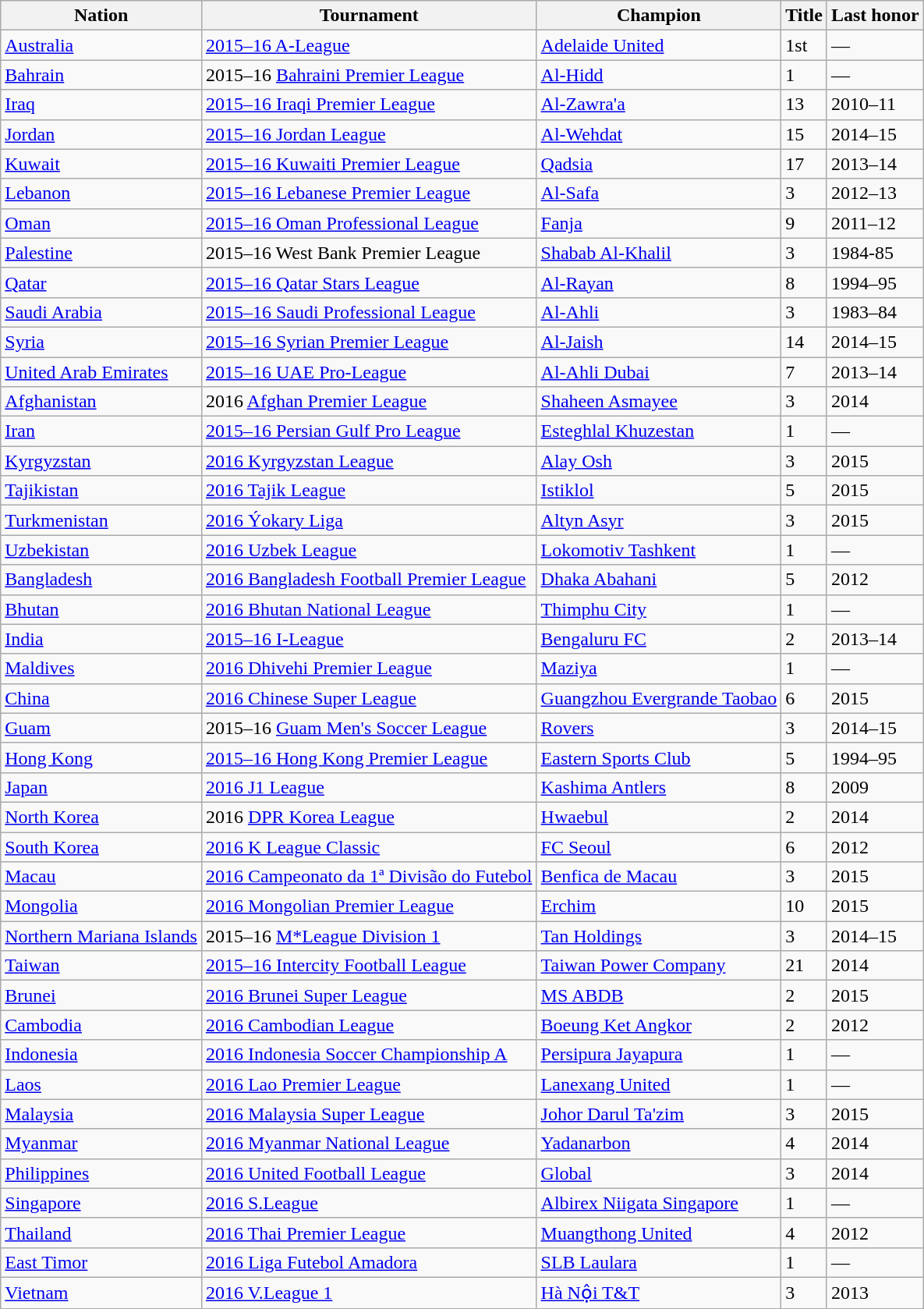<table class="wikitable sortable">
<tr>
<th>Nation</th>
<th>Tournament</th>
<th>Champion</th>
<th data-sort-type="number">Title</th>
<th>Last honor</th>
</tr>
<tr>
<td> <a href='#'>Australia</a></td>
<td><a href='#'>2015–16 A-League</a></td>
<td><a href='#'>Adelaide United</a></td>
<td>1st</td>
<td>—</td>
</tr>
<tr>
<td> <a href='#'>Bahrain</a></td>
<td>2015–16 <a href='#'>Bahraini Premier League</a></td>
<td><a href='#'>Al-Hidd</a></td>
<td>1</td>
<td>—</td>
</tr>
<tr>
<td> <a href='#'>Iraq</a></td>
<td><a href='#'>2015–16 Iraqi Premier League</a></td>
<td><a href='#'>Al-Zawra'a</a></td>
<td>13</td>
<td>2010–11</td>
</tr>
<tr>
<td> <a href='#'>Jordan</a></td>
<td><a href='#'>2015–16 Jordan League</a></td>
<td><a href='#'>Al-Wehdat</a></td>
<td>15</td>
<td>2014–15</td>
</tr>
<tr>
<td> <a href='#'>Kuwait</a></td>
<td><a href='#'>2015–16 Kuwaiti Premier League</a></td>
<td><a href='#'>Qadsia</a></td>
<td>17</td>
<td>2013–14</td>
</tr>
<tr>
<td> <a href='#'>Lebanon</a></td>
<td><a href='#'>2015–16 Lebanese Premier League</a></td>
<td><a href='#'>Al-Safa</a></td>
<td>3</td>
<td>2012–13</td>
</tr>
<tr>
<td> <a href='#'>Oman</a></td>
<td><a href='#'>2015–16 Oman Professional League</a></td>
<td><a href='#'>Fanja</a></td>
<td>9</td>
<td>2011–12</td>
</tr>
<tr>
<td> <a href='#'>Palestine</a></td>
<td>2015–16 West Bank Premier League</td>
<td><a href='#'>Shabab Al-Khalil</a></td>
<td>3</td>
<td>1984-85</td>
</tr>
<tr>
<td> <a href='#'>Qatar</a></td>
<td><a href='#'>2015–16 Qatar Stars League</a></td>
<td><a href='#'>Al-Rayan</a></td>
<td>8</td>
<td>1994–95</td>
</tr>
<tr>
<td> <a href='#'>Saudi Arabia</a></td>
<td><a href='#'>2015–16 Saudi Professional League</a></td>
<td><a href='#'>Al-Ahli</a></td>
<td>3</td>
<td>1983–84</td>
</tr>
<tr>
<td> <a href='#'>Syria</a></td>
<td><a href='#'>2015–16 Syrian Premier League</a></td>
<td><a href='#'>Al-Jaish</a></td>
<td>14</td>
<td>2014–15</td>
</tr>
<tr>
<td> <a href='#'>United Arab Emirates</a></td>
<td><a href='#'>2015–16 UAE Pro-League</a></td>
<td><a href='#'>Al-Ahli Dubai</a></td>
<td>7</td>
<td>2013–14</td>
</tr>
<tr>
<td> <a href='#'>Afghanistan</a></td>
<td>2016 <a href='#'>Afghan Premier League</a></td>
<td><a href='#'>Shaheen Asmayee</a></td>
<td>3</td>
<td>2014</td>
</tr>
<tr>
<td> <a href='#'>Iran</a></td>
<td><a href='#'>2015–16 Persian Gulf Pro League</a></td>
<td><a href='#'>Esteghlal Khuzestan</a></td>
<td>1</td>
<td>—</td>
</tr>
<tr>
<td> <a href='#'>Kyrgyzstan</a></td>
<td><a href='#'>2016 Kyrgyzstan League</a></td>
<td><a href='#'>Alay Osh</a></td>
<td>3</td>
<td>2015</td>
</tr>
<tr>
<td> <a href='#'>Tajikistan</a></td>
<td><a href='#'>2016 Tajik League</a></td>
<td><a href='#'>Istiklol</a></td>
<td>5</td>
<td>2015</td>
</tr>
<tr>
<td> <a href='#'>Turkmenistan</a></td>
<td><a href='#'>2016 Ýokary Liga</a></td>
<td><a href='#'>Altyn Asyr</a></td>
<td>3</td>
<td>2015</td>
</tr>
<tr>
<td> <a href='#'>Uzbekistan</a></td>
<td><a href='#'>2016 Uzbek League</a></td>
<td><a href='#'>Lokomotiv Tashkent</a></td>
<td>1</td>
<td>—</td>
</tr>
<tr>
<td> <a href='#'>Bangladesh</a></td>
<td><a href='#'>2016 Bangladesh Football Premier League</a></td>
<td><a href='#'>Dhaka Abahani</a></td>
<td>5</td>
<td>2012</td>
</tr>
<tr>
<td> <a href='#'>Bhutan</a></td>
<td><a href='#'>2016 Bhutan National League</a></td>
<td><a href='#'>Thimphu City</a></td>
<td>1</td>
<td>—</td>
</tr>
<tr>
<td> <a href='#'>India</a></td>
<td><a href='#'>2015–16 I-League</a></td>
<td><a href='#'>Bengaluru FC</a></td>
<td>2</td>
<td>2013–14</td>
</tr>
<tr>
<td> <a href='#'>Maldives</a></td>
<td><a href='#'>2016 Dhivehi Premier League</a></td>
<td><a href='#'>Maziya</a></td>
<td>1</td>
<td>—</td>
</tr>
<tr>
<td> <a href='#'>China</a></td>
<td><a href='#'>2016 Chinese Super League</a></td>
<td><a href='#'>Guangzhou Evergrande Taobao</a></td>
<td>6</td>
<td>2015</td>
</tr>
<tr>
<td> <a href='#'>Guam</a></td>
<td>2015–16 <a href='#'>Guam Men's Soccer League</a></td>
<td><a href='#'>Rovers</a></td>
<td>3</td>
<td>2014–15</td>
</tr>
<tr>
<td> <a href='#'>Hong Kong</a></td>
<td><a href='#'>2015–16 Hong Kong Premier League</a></td>
<td><a href='#'>Eastern Sports Club</a></td>
<td>5</td>
<td>1994–95</td>
</tr>
<tr>
<td> <a href='#'>Japan</a></td>
<td><a href='#'>2016 J1 League</a></td>
<td><a href='#'>Kashima Antlers</a></td>
<td>8</td>
<td>2009</td>
</tr>
<tr>
<td> <a href='#'>North Korea</a></td>
<td>2016 <a href='#'>DPR Korea League</a></td>
<td><a href='#'>Hwaebul</a></td>
<td>2</td>
<td>2014</td>
</tr>
<tr>
<td> <a href='#'>South Korea</a></td>
<td><a href='#'>2016 K League Classic</a></td>
<td><a href='#'>FC Seoul</a></td>
<td>6</td>
<td>2012</td>
</tr>
<tr>
<td> <a href='#'>Macau</a></td>
<td><a href='#'>2016 Campeonato da 1ª Divisão do Futebol</a></td>
<td><a href='#'>Benfica de Macau</a></td>
<td>3</td>
<td>2015</td>
</tr>
<tr>
<td> <a href='#'>Mongolia</a></td>
<td><a href='#'>2016 Mongolian Premier League</a></td>
<td><a href='#'>Erchim</a></td>
<td>10</td>
<td>2015</td>
</tr>
<tr>
<td> <a href='#'>Northern Mariana Islands</a></td>
<td>2015–16 <a href='#'>M*League Division 1</a></td>
<td><a href='#'>Tan Holdings</a></td>
<td>3</td>
<td>2014–15</td>
</tr>
<tr>
<td> <a href='#'>Taiwan</a></td>
<td><a href='#'>2015–16 Intercity Football League</a></td>
<td><a href='#'>Taiwan Power Company</a></td>
<td>21</td>
<td>2014</td>
</tr>
<tr>
<td> <a href='#'>Brunei</a></td>
<td><a href='#'>2016 Brunei Super League</a></td>
<td><a href='#'>MS ABDB</a></td>
<td>2</td>
<td>2015</td>
</tr>
<tr>
<td> <a href='#'>Cambodia</a></td>
<td><a href='#'>2016 Cambodian League</a></td>
<td><a href='#'>Boeung Ket Angkor</a></td>
<td>2</td>
<td>2012</td>
</tr>
<tr>
<td> <a href='#'>Indonesia</a></td>
<td><a href='#'>2016 Indonesia Soccer Championship A</a></td>
<td><a href='#'>Persipura Jayapura</a></td>
<td>1</td>
<td>—</td>
</tr>
<tr>
<td> <a href='#'>Laos</a></td>
<td><a href='#'>2016 Lao Premier League</a></td>
<td><a href='#'>Lanexang United</a></td>
<td>1</td>
<td>—</td>
</tr>
<tr>
<td> <a href='#'>Malaysia</a></td>
<td><a href='#'>2016 Malaysia Super League</a></td>
<td><a href='#'>Johor Darul Ta'zim</a></td>
<td>3</td>
<td>2015</td>
</tr>
<tr>
<td> <a href='#'>Myanmar</a></td>
<td><a href='#'>2016 Myanmar National League</a></td>
<td><a href='#'>Yadanarbon</a></td>
<td>4</td>
<td>2014</td>
</tr>
<tr>
<td> <a href='#'>Philippines</a></td>
<td><a href='#'>2016 United Football League</a></td>
<td><a href='#'>Global</a></td>
<td>3</td>
<td>2014</td>
</tr>
<tr>
<td> <a href='#'>Singapore</a></td>
<td><a href='#'>2016 S.League</a></td>
<td><a href='#'>Albirex Niigata Singapore</a></td>
<td>1</td>
<td>—</td>
</tr>
<tr>
<td> <a href='#'>Thailand</a></td>
<td><a href='#'>2016 Thai Premier League</a></td>
<td><a href='#'>Muangthong United</a></td>
<td>4</td>
<td>2012</td>
</tr>
<tr>
<td> <a href='#'>East Timor</a></td>
<td><a href='#'>2016 Liga Futebol Amadora</a></td>
<td><a href='#'>SLB Laulara</a></td>
<td>1</td>
<td>—</td>
</tr>
<tr>
<td> <a href='#'>Vietnam</a></td>
<td><a href='#'>2016 V.League 1</a></td>
<td><a href='#'>Hà Nội T&T</a></td>
<td>3</td>
<td>2013</td>
</tr>
</table>
